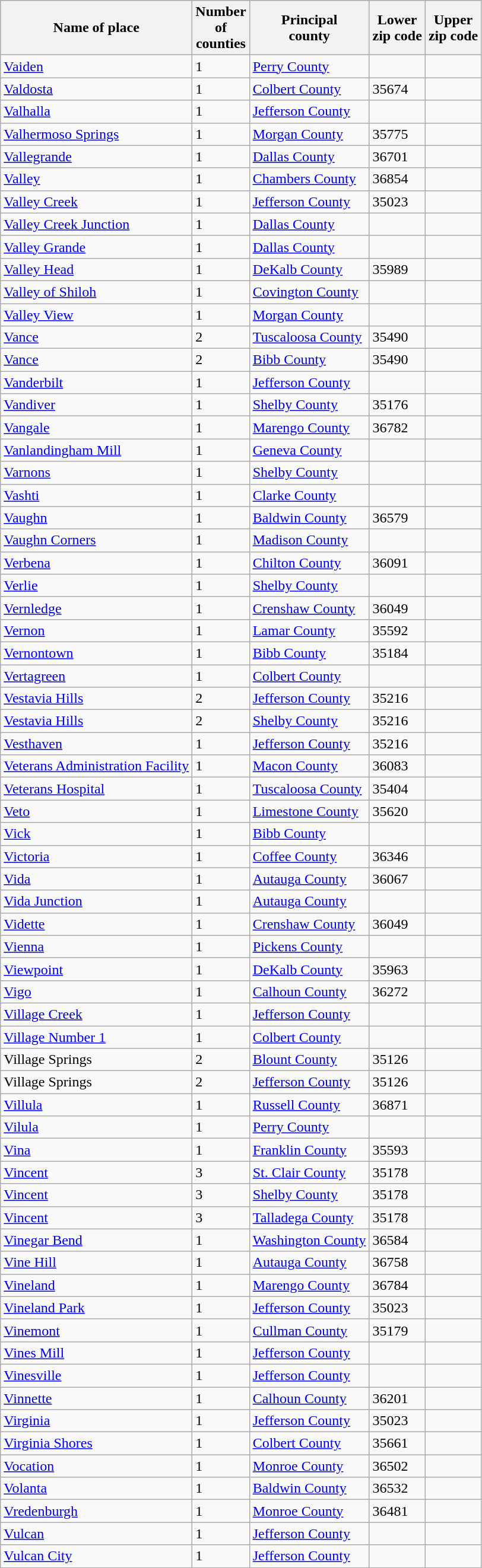<table class="wikitable">
<tr>
<th>Name of place</th>
<th>Number<br>of<br>counties</th>
<th>Principal<br>county</th>
<th>Lower <br>zip code</th>
<th>Upper <br>zip code</th>
</tr>
<tr>
<td><a href='#'>Vaiden</a></td>
<td>1</td>
<td><a href='#'>Perry County</a></td>
<td> </td>
<td> </td>
</tr>
<tr>
<td><a href='#'>Valdosta</a></td>
<td>1</td>
<td><a href='#'>Colbert County</a></td>
<td>35674</td>
<td> </td>
</tr>
<tr>
<td><a href='#'>Valhalla</a></td>
<td>1</td>
<td><a href='#'>Jefferson County</a></td>
<td> </td>
<td> </td>
</tr>
<tr>
<td><a href='#'>Valhermoso Springs</a></td>
<td>1</td>
<td><a href='#'>Morgan County</a></td>
<td>35775</td>
<td> </td>
</tr>
<tr>
<td><a href='#'>Vallegrande</a></td>
<td>1</td>
<td><a href='#'>Dallas County</a></td>
<td>36701</td>
<td> </td>
</tr>
<tr>
<td><a href='#'>Valley</a></td>
<td>1</td>
<td><a href='#'>Chambers County</a></td>
<td>36854</td>
<td> </td>
</tr>
<tr>
<td><a href='#'>Valley Creek</a></td>
<td>1</td>
<td><a href='#'>Jefferson County</a></td>
<td>35023</td>
<td> </td>
</tr>
<tr>
<td><a href='#'>Valley Creek Junction</a></td>
<td>1</td>
<td><a href='#'>Dallas County</a></td>
<td> </td>
<td> </td>
</tr>
<tr>
<td><a href='#'>Valley Grande</a></td>
<td>1</td>
<td><a href='#'>Dallas County</a></td>
<td> </td>
<td> </td>
</tr>
<tr>
<td><a href='#'>Valley Head</a></td>
<td>1</td>
<td><a href='#'>DeKalb County</a></td>
<td>35989</td>
<td> </td>
</tr>
<tr>
<td><a href='#'>Valley of Shiloh</a></td>
<td>1</td>
<td><a href='#'>Covington County</a></td>
<td> </td>
<td> </td>
</tr>
<tr>
<td><a href='#'>Valley View</a></td>
<td>1</td>
<td><a href='#'>Morgan County</a></td>
<td> </td>
<td> </td>
</tr>
<tr>
<td><a href='#'>Vance</a></td>
<td>2</td>
<td><a href='#'>Tuscaloosa County</a></td>
<td>35490</td>
<td> </td>
</tr>
<tr>
<td><a href='#'>Vance</a></td>
<td>2</td>
<td><a href='#'>Bibb County</a></td>
<td>35490</td>
<td> </td>
</tr>
<tr>
<td><a href='#'>Vanderbilt</a></td>
<td>1</td>
<td><a href='#'>Jefferson County</a></td>
<td> </td>
<td> </td>
</tr>
<tr>
<td><a href='#'>Vandiver</a></td>
<td>1</td>
<td><a href='#'>Shelby County</a></td>
<td>35176</td>
<td> </td>
</tr>
<tr>
<td><a href='#'>Vangale</a></td>
<td>1</td>
<td><a href='#'>Marengo County</a></td>
<td>36782</td>
<td> </td>
</tr>
<tr>
<td><a href='#'>Vanlandingham Mill</a></td>
<td>1</td>
<td><a href='#'>Geneva County</a></td>
<td> </td>
<td> </td>
</tr>
<tr>
<td><a href='#'>Varnons</a></td>
<td>1</td>
<td><a href='#'>Shelby County</a></td>
<td> </td>
<td> </td>
</tr>
<tr>
<td><a href='#'>Vashti</a></td>
<td>1</td>
<td><a href='#'>Clarke County</a></td>
<td> </td>
<td> </td>
</tr>
<tr>
<td><a href='#'>Vaughn</a></td>
<td>1</td>
<td><a href='#'>Baldwin County</a></td>
<td>36579</td>
<td> </td>
</tr>
<tr>
<td><a href='#'>Vaughn Corners</a></td>
<td>1</td>
<td><a href='#'>Madison County</a></td>
<td> </td>
<td> </td>
</tr>
<tr>
<td><a href='#'>Verbena</a></td>
<td>1</td>
<td><a href='#'>Chilton County</a></td>
<td>36091</td>
<td> </td>
</tr>
<tr>
<td><a href='#'>Verlie</a></td>
<td>1</td>
<td><a href='#'>Shelby County</a></td>
<td> </td>
<td> </td>
</tr>
<tr>
<td><a href='#'>Vernledge</a></td>
<td>1</td>
<td><a href='#'>Crenshaw County</a></td>
<td>36049</td>
<td> </td>
</tr>
<tr>
<td><a href='#'>Vernon</a></td>
<td>1</td>
<td><a href='#'>Lamar County</a></td>
<td>35592</td>
<td> </td>
</tr>
<tr>
<td><a href='#'>Vernontown</a></td>
<td>1</td>
<td><a href='#'>Bibb County</a></td>
<td>35184</td>
<td> </td>
</tr>
<tr>
<td><a href='#'>Vertagreen</a></td>
<td>1</td>
<td><a href='#'>Colbert County</a></td>
<td> </td>
<td> </td>
</tr>
<tr>
<td><a href='#'>Vestavia Hills</a></td>
<td>2</td>
<td><a href='#'>Jefferson County</a></td>
<td>35216</td>
<td> </td>
</tr>
<tr>
<td><a href='#'>Vestavia Hills</a></td>
<td>2</td>
<td><a href='#'>Shelby County</a></td>
<td>35216</td>
<td> </td>
</tr>
<tr>
<td><a href='#'>Vesthaven</a></td>
<td>1</td>
<td><a href='#'>Jefferson County</a></td>
<td>35216</td>
<td> </td>
</tr>
<tr>
<td><a href='#'>Veterans Administration Facility</a></td>
<td>1</td>
<td><a href='#'>Macon County</a></td>
<td>36083</td>
<td> </td>
</tr>
<tr>
<td><a href='#'>Veterans Hospital</a></td>
<td>1</td>
<td><a href='#'>Tuscaloosa County</a></td>
<td>35404</td>
<td> </td>
</tr>
<tr>
<td><a href='#'>Veto</a></td>
<td>1</td>
<td><a href='#'>Limestone County</a></td>
<td>35620</td>
<td> </td>
</tr>
<tr>
<td><a href='#'>Vick</a></td>
<td>1</td>
<td><a href='#'>Bibb County</a></td>
<td> </td>
<td> </td>
</tr>
<tr>
<td><a href='#'>Victoria</a></td>
<td>1</td>
<td><a href='#'>Coffee County</a></td>
<td>36346</td>
<td> </td>
</tr>
<tr>
<td><a href='#'>Vida</a></td>
<td>1</td>
<td><a href='#'>Autauga County</a></td>
<td>36067</td>
<td> </td>
</tr>
<tr>
<td><a href='#'>Vida Junction</a></td>
<td>1</td>
<td><a href='#'>Autauga County</a></td>
<td> </td>
<td> </td>
</tr>
<tr>
<td><a href='#'>Vidette</a></td>
<td>1</td>
<td><a href='#'>Crenshaw County</a></td>
<td>36049</td>
<td> </td>
</tr>
<tr>
<td><a href='#'>Vienna</a></td>
<td>1</td>
<td><a href='#'>Pickens County</a></td>
<td> </td>
<td> </td>
</tr>
<tr>
<td><a href='#'>Viewpoint</a></td>
<td>1</td>
<td><a href='#'>DeKalb County</a></td>
<td>35963</td>
<td> </td>
</tr>
<tr>
<td><a href='#'>Vigo</a></td>
<td>1</td>
<td><a href='#'>Calhoun County</a></td>
<td>36272</td>
<td> </td>
</tr>
<tr>
<td><a href='#'>Village Creek</a></td>
<td>1</td>
<td><a href='#'>Jefferson County</a></td>
<td> </td>
<td> </td>
</tr>
<tr>
<td><a href='#'>Village Number 1</a></td>
<td>1</td>
<td><a href='#'>Colbert County</a></td>
<td> </td>
<td> </td>
</tr>
<tr>
<td>Village Springs</td>
<td>2</td>
<td><a href='#'>Blount County</a></td>
<td>35126</td>
<td> </td>
</tr>
<tr>
<td>Village Springs</td>
<td>2</td>
<td><a href='#'>Jefferson County</a></td>
<td>35126</td>
<td> </td>
</tr>
<tr>
<td><a href='#'>Villula</a></td>
<td>1</td>
<td><a href='#'>Russell County</a></td>
<td>36871</td>
<td> </td>
</tr>
<tr>
<td><a href='#'>Vilula</a></td>
<td>1</td>
<td><a href='#'>Perry County</a></td>
<td> </td>
<td> </td>
</tr>
<tr>
<td><a href='#'>Vina</a></td>
<td>1</td>
<td><a href='#'>Franklin County</a></td>
<td>35593</td>
<td> </td>
</tr>
<tr>
<td><a href='#'>Vincent</a></td>
<td>3</td>
<td><a href='#'>St. Clair County</a></td>
<td>35178</td>
<td> </td>
</tr>
<tr>
<td><a href='#'>Vincent</a></td>
<td>3</td>
<td><a href='#'>Shelby County</a></td>
<td>35178</td>
<td> </td>
</tr>
<tr>
<td><a href='#'>Vincent</a></td>
<td>3</td>
<td><a href='#'>Talladega County</a></td>
<td>35178</td>
<td> </td>
</tr>
<tr>
<td><a href='#'>Vinegar Bend</a></td>
<td>1</td>
<td><a href='#'>Washington County</a></td>
<td>36584</td>
<td> </td>
</tr>
<tr>
<td><a href='#'>Vine Hill</a></td>
<td>1</td>
<td><a href='#'>Autauga County</a></td>
<td>36758</td>
<td> </td>
</tr>
<tr>
<td><a href='#'>Vineland</a></td>
<td>1</td>
<td><a href='#'>Marengo County</a></td>
<td>36784</td>
<td> </td>
</tr>
<tr>
<td><a href='#'>Vineland Park</a></td>
<td>1</td>
<td><a href='#'>Jefferson County</a></td>
<td>35023</td>
<td> </td>
</tr>
<tr>
<td><a href='#'>Vinemont</a></td>
<td>1</td>
<td><a href='#'>Cullman County</a></td>
<td>35179</td>
<td> </td>
</tr>
<tr>
<td><a href='#'>Vines Mill</a></td>
<td>1</td>
<td><a href='#'>Jefferson County</a></td>
<td> </td>
<td> </td>
</tr>
<tr>
<td><a href='#'>Vinesville</a></td>
<td>1</td>
<td><a href='#'>Jefferson County</a></td>
<td> </td>
<td> </td>
</tr>
<tr>
<td><a href='#'>Vinnette</a></td>
<td>1</td>
<td><a href='#'>Calhoun County</a></td>
<td>36201</td>
<td> </td>
</tr>
<tr>
<td><a href='#'>Virginia</a></td>
<td>1</td>
<td><a href='#'>Jefferson County</a></td>
<td>35023</td>
<td> </td>
</tr>
<tr>
<td><a href='#'>Virginia Shores</a></td>
<td>1</td>
<td><a href='#'>Colbert County</a></td>
<td>35661</td>
<td> </td>
</tr>
<tr>
<td><a href='#'>Vocation</a></td>
<td>1</td>
<td><a href='#'>Monroe County</a></td>
<td>36502</td>
<td> </td>
</tr>
<tr>
<td><a href='#'>Volanta</a></td>
<td>1</td>
<td><a href='#'>Baldwin County</a></td>
<td>36532</td>
<td> </td>
</tr>
<tr>
<td><a href='#'>Vredenburgh</a></td>
<td>1</td>
<td><a href='#'>Monroe County</a></td>
<td>36481</td>
<td> </td>
</tr>
<tr>
<td><a href='#'>Vulcan</a></td>
<td>1</td>
<td><a href='#'>Jefferson County</a></td>
<td> </td>
<td> </td>
</tr>
<tr>
<td><a href='#'>Vulcan City</a></td>
<td>1</td>
<td><a href='#'>Jefferson County</a></td>
<td> </td>
<td> </td>
</tr>
<tr>
</tr>
</table>
